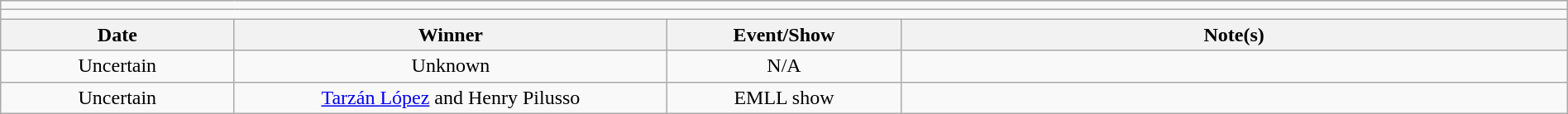<table class="wikitable" style="text-align:center; width:100%;">
<tr>
<td colspan=5></td>
</tr>
<tr>
<td colspan=5><strong></strong></td>
</tr>
<tr>
<th width=14%>Date</th>
<th width=26%>Winner</th>
<th width=14%>Event/Show</th>
<th width=40%>Note(s)</th>
</tr>
<tr>
<td>Uncertain</td>
<td>Unknown</td>
<td>N/A</td>
<td align=left></td>
</tr>
<tr>
<td>Uncertain</td>
<td><a href='#'>Tarzán López</a> and Henry Pilusso</td>
<td>EMLL show</td>
<td align=left></td>
</tr>
</table>
